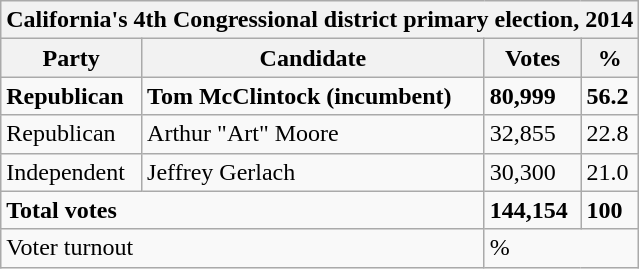<table class="wikitable">
<tr>
<th colspan="4">California's 4th Congressional district primary election, 2014</th>
</tr>
<tr>
<th>Party</th>
<th>Candidate</th>
<th>Votes</th>
<th>%</th>
</tr>
<tr>
<td><strong>Republican</strong></td>
<td><strong>Tom McClintock (incumbent)</strong></td>
<td><strong>80,999</strong></td>
<td><strong>56.2</strong></td>
</tr>
<tr>
<td>Republican</td>
<td>Arthur "Art" Moore</td>
<td>32,855</td>
<td>22.8</td>
</tr>
<tr>
<td>Independent</td>
<td>Jeffrey Gerlach</td>
<td>30,300</td>
<td>21.0</td>
</tr>
<tr>
<td colspan="2"><strong>Total votes</strong></td>
<td><strong>144,154</strong></td>
<td><strong>100</strong></td>
</tr>
<tr>
<td colspan="2">Voter turnout</td>
<td colspan="2">%</td>
</tr>
</table>
